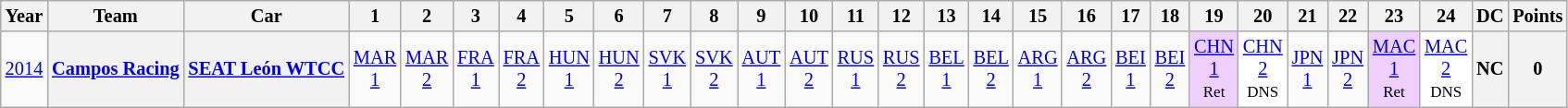<table class="wikitable" style="text-align:center; font-size:85%">
<tr>
<th>Year</th>
<th>Team</th>
<th>Car</th>
<th>1</th>
<th>2</th>
<th>3</th>
<th>4</th>
<th>5</th>
<th>6</th>
<th>7</th>
<th>8</th>
<th>9</th>
<th>10</th>
<th>11</th>
<th>12</th>
<th>13</th>
<th>14</th>
<th>15</th>
<th>16</th>
<th>17</th>
<th>18</th>
<th>19</th>
<th>20</th>
<th>21</th>
<th>22</th>
<th>23</th>
<th>24</th>
<th>DC</th>
<th>Points</th>
</tr>
<tr>
<td><a href='#'>2014</a></td>
<th><a href='#'>Campos Racing</a></th>
<th><a href='#'>SEAT León WTCC</a></th>
<td><a href='#'>MAR<br>1</a><br><small></small></td>
<td><a href='#'>MAR<br>2</a><br><small></small></td>
<td><a href='#'>FRA<br>1</a><br><small></small></td>
<td><a href='#'>FRA<br>2</a><br><small></small></td>
<td><a href='#'>HUN<br>1</a><br><small></small></td>
<td><a href='#'>HUN<br>2</a><br><small></small></td>
<td><a href='#'>SVK<br>1</a><br><small></small></td>
<td><a href='#'>SVK<br>2</a><br><small></small></td>
<td><a href='#'>AUT<br>1</a><br><small></small></td>
<td><a href='#'>AUT<br>2</a><br><small></small></td>
<td><a href='#'>RUS<br>1</a><br><small></small></td>
<td><a href='#'>RUS<br>2</a><br><small></small></td>
<td><a href='#'>BEL<br>1</a><br><small></small></td>
<td><a href='#'>BEL<br>2</a><br><small></small></td>
<td><a href='#'>ARG<br>1</a><br><small></small></td>
<td><a href='#'>ARG<br>2</a><br><small></small></td>
<td><a href='#'>BEI<br>1</a><br><small></small></td>
<td><a href='#'>BEI<br>2</a><br><small></small></td>
<td style="background:#EFCFFF;"><a href='#'>CHN<br>1</a><br><small>Ret</small></td>
<td style="background:#FFFFFF;"><a href='#'>CHN<br>2</a><br><small>DNS</small></td>
<td><a href='#'>JPN<br>1</a><br><small></small></td>
<td><a href='#'>JPN<br>2</a><br><small></small></td>
<td style="background:#EFCFFF;"><a href='#'>MAC<br>1</a><br><small>Ret</small></td>
<td style="background:#FFFFFF;"><a href='#'>MAC<br>2</a><br><small>DNS</small></td>
<th>NC</th>
<th>0</th>
</tr>
</table>
